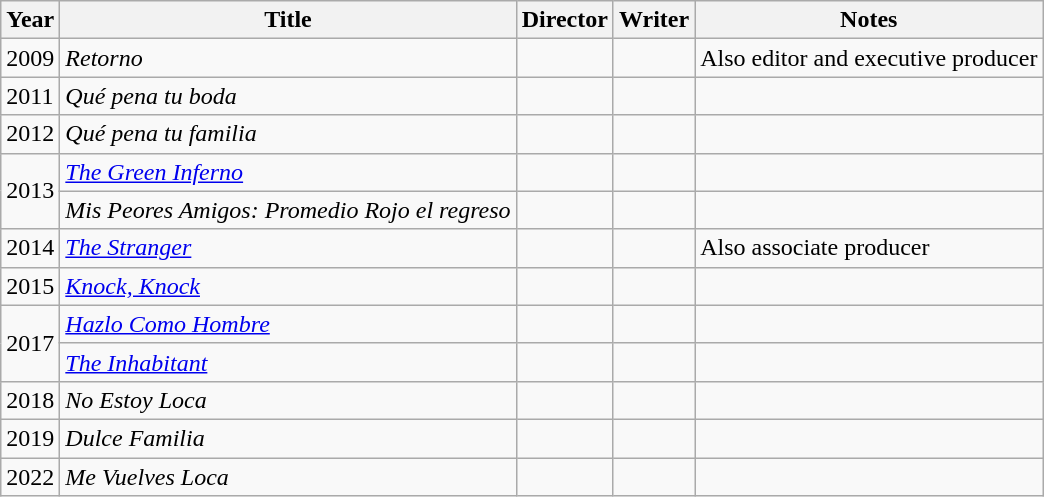<table class="wikitable sortable">
<tr>
<th style="width:26px;">Year</th>
<th>Title</th>
<th>Director</th>
<th>Writer</th>
<th>Notes</th>
</tr>
<tr>
<td>2009</td>
<td><em>Retorno</em></td>
<td></td>
<td></td>
<td>Also editor and executive producer</td>
</tr>
<tr>
<td>2011</td>
<td><em>Qué pena tu boda</em></td>
<td></td>
<td></td>
<td></td>
</tr>
<tr>
<td>2012</td>
<td><em>Qué pena tu familia</em></td>
<td></td>
<td></td>
<td></td>
</tr>
<tr>
<td rowspan=2>2013</td>
<td><em><a href='#'>The Green Inferno</a></em></td>
<td></td>
<td></td>
<td></td>
</tr>
<tr>
<td><em>Mis Peores Amigos: Promedio Rojo el regreso</em></td>
<td></td>
<td></td>
<td></td>
</tr>
<tr>
<td>2014</td>
<td><em><a href='#'>The Stranger</a></em></td>
<td></td>
<td></td>
<td>Also associate producer</td>
</tr>
<tr>
<td>2015</td>
<td><em><a href='#'>Knock, Knock</a></em></td>
<td></td>
<td></td>
<td></td>
</tr>
<tr>
<td rowspan=2>2017</td>
<td><em><a href='#'>Hazlo Como Hombre</a></em></td>
<td></td>
<td></td>
<td></td>
</tr>
<tr>
<td><em><a href='#'>The Inhabitant</a></em></td>
<td></td>
<td></td>
<td></td>
</tr>
<tr>
<td>2018</td>
<td><em>No Estoy Loca</em></td>
<td></td>
<td></td>
<td></td>
</tr>
<tr>
<td>2019</td>
<td><em>Dulce Familia</em></td>
<td></td>
<td></td>
<td></td>
</tr>
<tr>
<td>2022</td>
<td><em>Me Vuelves Loca</em></td>
<td></td>
<td></td>
<td></td>
</tr>
</table>
